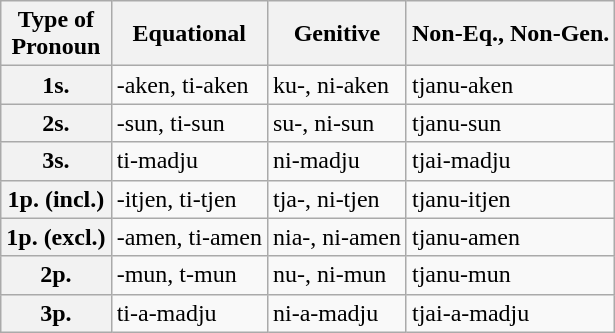<table class="wikitable">
<tr>
<th>Type of<br> Pronoun</th>
<th c=01>Equational</th>
<th c=02>Genitive</th>
<th c=03>Non-Eq., Non-Gen.</th>
</tr>
<tr>
<th>1s.</th>
<td c=01>-aken, ti-aken</td>
<td c=02>ku-, ni-aken</td>
<td c=03>tjanu-aken</td>
</tr>
<tr>
<th>2s.</th>
<td c=01>-sun, ti-sun</td>
<td c=02>su-, ni-sun</td>
<td c=03>tjanu-sun</td>
</tr>
<tr>
<th>3s.</th>
<td c=01>ti-madju</td>
<td c=02>ni-madju</td>
<td c=03>tjai-madju</td>
</tr>
<tr>
<th>1p. (incl.)</th>
<td c=01>-itjen, ti-tjen</td>
<td c=02>tja-, ni-tjen</td>
<td c=03>tjanu-itjen</td>
</tr>
<tr>
<th>1p. (excl.)</th>
<td c=01>-amen, ti-amen</td>
<td c=02>nia-, ni-amen</td>
<td c=03>tjanu-amen</td>
</tr>
<tr>
<th>2p.</th>
<td c=01>-mun, t-mun</td>
<td c=02>nu-, ni-mun</td>
<td c=03>tjanu-mun</td>
</tr>
<tr>
<th>3p.</th>
<td c=01>ti-a-madju</td>
<td c=02>ni-a-madju</td>
<td c=03>tjai-a-madju</td>
</tr>
</table>
